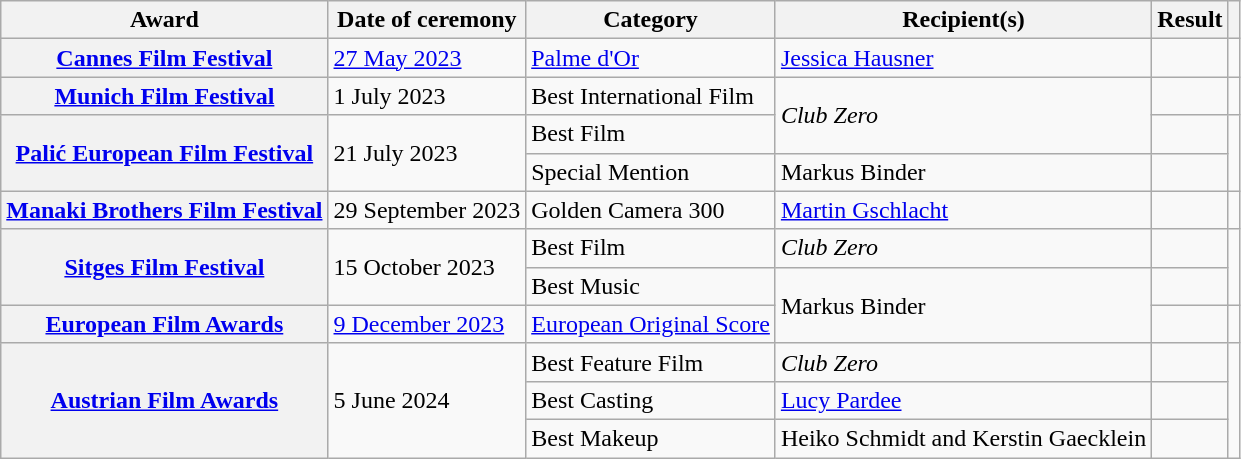<table class="wikitable sortable plainrowheaders">
<tr>
<th scope="col">Award</th>
<th scope="col">Date of ceremony</th>
<th scope="col">Category</th>
<th scope="col">Recipient(s)</th>
<th scope="col">Result</th>
<th scope="col" class="unsortable"></th>
</tr>
<tr>
<th scope="row"><a href='#'>Cannes Film Festival</a></th>
<td><a href='#'>27 May 2023</a></td>
<td><a href='#'>Palme d'Or</a></td>
<td><a href='#'>Jessica Hausner</a></td>
<td></td>
<td align="center"></td>
</tr>
<tr>
<th scope="row"><a href='#'>Munich Film Festival</a></th>
<td>1 July 2023</td>
<td>Best International Film</td>
<td rowspan="2"><em>Club Zero</em></td>
<td></td>
<td align="center"></td>
</tr>
<tr>
<th rowspan="2" scope="row"><a href='#'>Palić European Film Festival</a></th>
<td rowspan="2">21 July 2023</td>
<td>Best Film</td>
<td></td>
<td rowspan="2" align="center"></td>
</tr>
<tr>
<td>Special Mention</td>
<td>Markus Binder</td>
<td></td>
</tr>
<tr>
<th scope="row"><a href='#'>Manaki Brothers Film Festival</a></th>
<td>29 September 2023</td>
<td>Golden Camera 300</td>
<td><a href='#'>Martin Gschlacht</a></td>
<td></td>
<td align="center"></td>
</tr>
<tr>
<th rowspan="2" scope="row"><a href='#'>Sitges Film Festival</a></th>
<td rowspan="2">15 October 2023</td>
<td>Best Film</td>
<td><em>Club Zero</em></td>
<td></td>
<td rowspan="2" align="center"></td>
</tr>
<tr>
<td>Best Music</td>
<td rowspan="2">Markus Binder</td>
<td></td>
</tr>
<tr>
<th scope="row"><a href='#'>European Film Awards</a></th>
<td><a href='#'>9 December 2023</a></td>
<td><a href='#'>European Original Score</a></td>
<td></td>
<td align="center"></td>
</tr>
<tr>
<th rowspan="3" scope="row"><a href='#'>Austrian Film Awards</a></th>
<td rowspan="3">5 June 2024</td>
<td>Best Feature Film</td>
<td><em>Club Zero</em></td>
<td></td>
<td rowspan="3"></td>
</tr>
<tr>
<td>Best Casting</td>
<td><a href='#'>Lucy Pardee</a></td>
<td></td>
</tr>
<tr>
<td>Best Makeup</td>
<td>Heiko Schmidt and Kerstin Gaecklein</td>
<td></td>
</tr>
</table>
